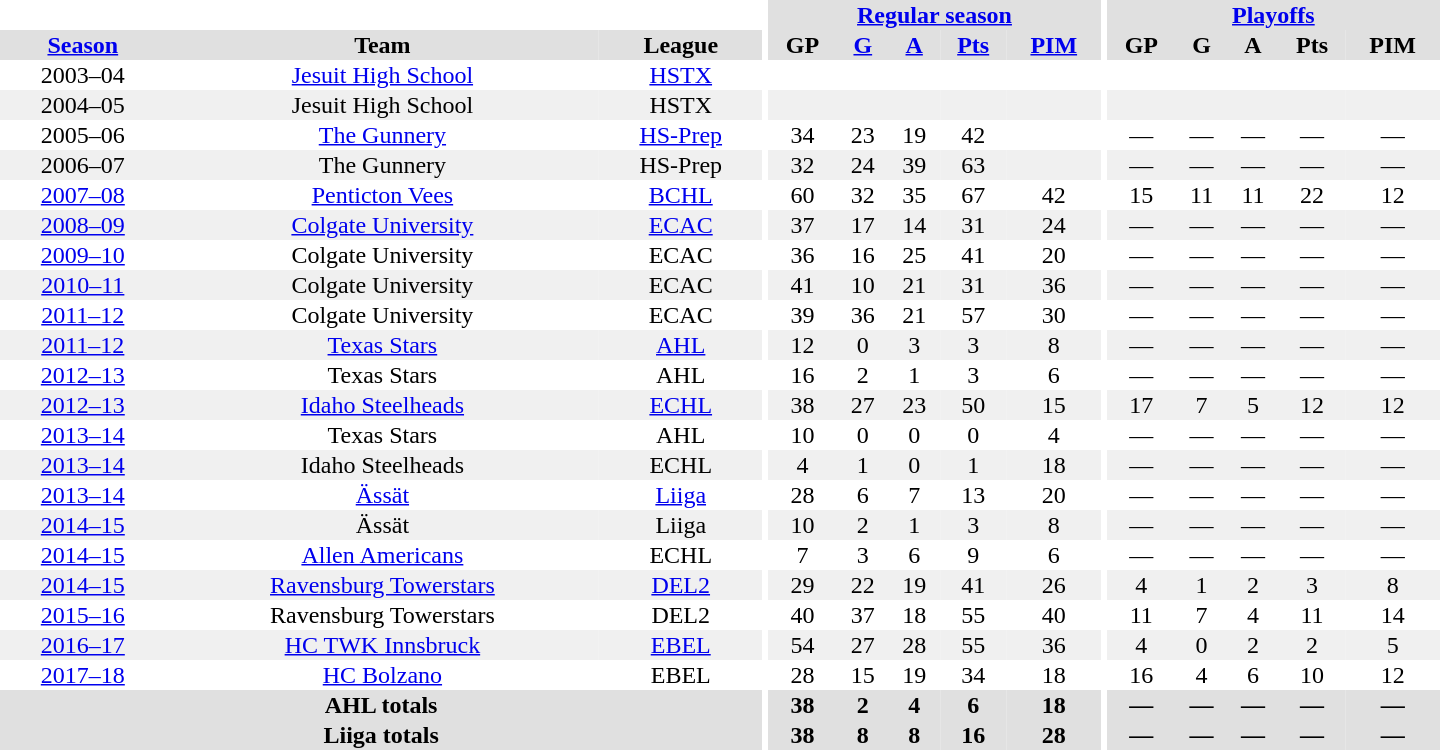<table border="0" cellpadding="1" cellspacing="0" style="text-align:center; width:60em">
<tr bgcolor="#e0e0e0">
<th colspan="3" bgcolor="#ffffff"></th>
<th rowspan="99" bgcolor="#ffffff"></th>
<th colspan="5"><a href='#'>Regular season</a></th>
<th rowspan="99" bgcolor="#ffffff"></th>
<th colspan="5"><a href='#'>Playoffs</a></th>
</tr>
<tr bgcolor="#e0e0e0">
<th><a href='#'>Season</a></th>
<th>Team</th>
<th>League</th>
<th>GP</th>
<th><a href='#'>G</a></th>
<th><a href='#'>A</a></th>
<th><a href='#'>Pts</a></th>
<th><a href='#'>PIM</a></th>
<th>GP</th>
<th>G</th>
<th>A</th>
<th>Pts</th>
<th>PIM</th>
</tr>
<tr>
<td>2003–04</td>
<td><a href='#'>Jesuit High School</a></td>
<td><a href='#'>HSTX</a></td>
<td></td>
<td></td>
<td></td>
<td></td>
<td></td>
<td></td>
<td></td>
<td></td>
<td></td>
<td></td>
</tr>
<tr bgcolor="#f0f0f0">
<td>2004–05</td>
<td>Jesuit High School</td>
<td>HSTX</td>
<td></td>
<td></td>
<td></td>
<td></td>
<td></td>
<td></td>
<td></td>
<td></td>
<td></td>
<td></td>
</tr>
<tr>
<td>2005–06</td>
<td><a href='#'>The Gunnery</a></td>
<td><a href='#'>HS-Prep</a></td>
<td>34</td>
<td>23</td>
<td>19</td>
<td>42</td>
<td></td>
<td>—</td>
<td>—</td>
<td>—</td>
<td>—</td>
<td>—</td>
</tr>
<tr bgcolor="#f0f0f0">
<td>2006–07</td>
<td>The Gunnery</td>
<td>HS-Prep</td>
<td>32</td>
<td>24</td>
<td>39</td>
<td>63</td>
<td></td>
<td>—</td>
<td>—</td>
<td>—</td>
<td>—</td>
<td>—</td>
</tr>
<tr>
<td><a href='#'>2007–08</a></td>
<td><a href='#'>Penticton Vees</a></td>
<td><a href='#'>BCHL</a></td>
<td>60</td>
<td>32</td>
<td>35</td>
<td>67</td>
<td>42</td>
<td>15</td>
<td>11</td>
<td>11</td>
<td>22</td>
<td>12</td>
</tr>
<tr bgcolor="#f0f0f0">
<td><a href='#'>2008–09</a></td>
<td><a href='#'>Colgate University</a></td>
<td><a href='#'>ECAC</a></td>
<td>37</td>
<td>17</td>
<td>14</td>
<td>31</td>
<td>24</td>
<td>—</td>
<td>—</td>
<td>—</td>
<td>—</td>
<td>—</td>
</tr>
<tr>
<td><a href='#'>2009–10</a></td>
<td>Colgate University</td>
<td>ECAC</td>
<td>36</td>
<td>16</td>
<td>25</td>
<td>41</td>
<td>20</td>
<td>—</td>
<td>—</td>
<td>—</td>
<td>—</td>
<td>—</td>
</tr>
<tr bgcolor="#f0f0f0">
<td><a href='#'>2010–11</a></td>
<td>Colgate University</td>
<td>ECAC</td>
<td>41</td>
<td>10</td>
<td>21</td>
<td>31</td>
<td>36</td>
<td>—</td>
<td>—</td>
<td>—</td>
<td>—</td>
<td>—</td>
</tr>
<tr>
<td><a href='#'>2011–12</a></td>
<td>Colgate University</td>
<td>ECAC</td>
<td>39</td>
<td>36</td>
<td>21</td>
<td>57</td>
<td>30</td>
<td>—</td>
<td>—</td>
<td>—</td>
<td>—</td>
<td>—</td>
</tr>
<tr bgcolor="#f0f0f0">
<td><a href='#'>2011–12</a></td>
<td><a href='#'>Texas Stars</a></td>
<td><a href='#'>AHL</a></td>
<td>12</td>
<td>0</td>
<td>3</td>
<td>3</td>
<td>8</td>
<td>—</td>
<td>—</td>
<td>—</td>
<td>—</td>
<td>—</td>
</tr>
<tr>
<td><a href='#'>2012–13</a></td>
<td>Texas Stars</td>
<td>AHL</td>
<td>16</td>
<td>2</td>
<td>1</td>
<td>3</td>
<td>6</td>
<td>—</td>
<td>—</td>
<td>—</td>
<td>—</td>
<td>—</td>
</tr>
<tr bgcolor="#f0f0f0">
<td><a href='#'>2012–13</a></td>
<td><a href='#'>Idaho Steelheads</a></td>
<td><a href='#'>ECHL</a></td>
<td>38</td>
<td>27</td>
<td>23</td>
<td>50</td>
<td>15</td>
<td>17</td>
<td>7</td>
<td>5</td>
<td>12</td>
<td>12</td>
</tr>
<tr>
<td><a href='#'>2013–14</a></td>
<td>Texas Stars</td>
<td>AHL</td>
<td>10</td>
<td>0</td>
<td>0</td>
<td>0</td>
<td>4</td>
<td>—</td>
<td>—</td>
<td>—</td>
<td>—</td>
<td>—</td>
</tr>
<tr bgcolor="#f0f0f0">
<td><a href='#'>2013–14</a></td>
<td>Idaho Steelheads</td>
<td>ECHL</td>
<td>4</td>
<td>1</td>
<td>0</td>
<td>1</td>
<td>18</td>
<td>—</td>
<td>—</td>
<td>—</td>
<td>—</td>
<td>—</td>
</tr>
<tr>
<td><a href='#'>2013–14</a></td>
<td><a href='#'>Ässät</a></td>
<td><a href='#'>Liiga</a></td>
<td>28</td>
<td>6</td>
<td>7</td>
<td>13</td>
<td>20</td>
<td>—</td>
<td>—</td>
<td>—</td>
<td>—</td>
<td>—</td>
</tr>
<tr bgcolor="#f0f0f0">
<td><a href='#'>2014–15</a></td>
<td>Ässät</td>
<td>Liiga</td>
<td>10</td>
<td>2</td>
<td>1</td>
<td>3</td>
<td>8</td>
<td>—</td>
<td>—</td>
<td>—</td>
<td>—</td>
<td>—</td>
</tr>
<tr>
<td><a href='#'>2014–15</a></td>
<td><a href='#'>Allen Americans</a></td>
<td>ECHL</td>
<td>7</td>
<td>3</td>
<td>6</td>
<td>9</td>
<td>6</td>
<td>—</td>
<td>—</td>
<td>—</td>
<td>—</td>
<td>—</td>
</tr>
<tr bgcolor="#f0f0f0">
<td><a href='#'>2014–15</a></td>
<td><a href='#'>Ravensburg Towerstars</a></td>
<td><a href='#'>DEL2</a></td>
<td>29</td>
<td>22</td>
<td>19</td>
<td>41</td>
<td>26</td>
<td>4</td>
<td>1</td>
<td>2</td>
<td>3</td>
<td>8</td>
</tr>
<tr>
<td><a href='#'>2015–16</a></td>
<td>Ravensburg Towerstars</td>
<td>DEL2</td>
<td>40</td>
<td>37</td>
<td>18</td>
<td>55</td>
<td>40</td>
<td>11</td>
<td>7</td>
<td>4</td>
<td>11</td>
<td>14</td>
</tr>
<tr bgcolor="#f0f0f0">
<td><a href='#'>2016–17</a></td>
<td><a href='#'>HC TWK Innsbruck</a></td>
<td><a href='#'>EBEL</a></td>
<td>54</td>
<td>27</td>
<td>28</td>
<td>55</td>
<td>36</td>
<td>4</td>
<td>0</td>
<td>2</td>
<td>2</td>
<td>5</td>
</tr>
<tr>
<td><a href='#'>2017–18</a></td>
<td><a href='#'>HC Bolzano</a></td>
<td>EBEL</td>
<td>28</td>
<td>15</td>
<td>19</td>
<td>34</td>
<td>18</td>
<td>16</td>
<td>4</td>
<td>6</td>
<td>10</td>
<td>12</td>
</tr>
<tr bgcolor="#e0e0e0">
<th colspan="3">AHL totals</th>
<th>38</th>
<th>2</th>
<th>4</th>
<th>6</th>
<th>18</th>
<th>—</th>
<th>—</th>
<th>—</th>
<th>—</th>
<th>—</th>
</tr>
<tr bgcolor="#e0e0e0">
<th colspan="3">Liiga totals</th>
<th>38</th>
<th>8</th>
<th>8</th>
<th>16</th>
<th>28</th>
<th>—</th>
<th>—</th>
<th>—</th>
<th>—</th>
<th>—</th>
</tr>
</table>
